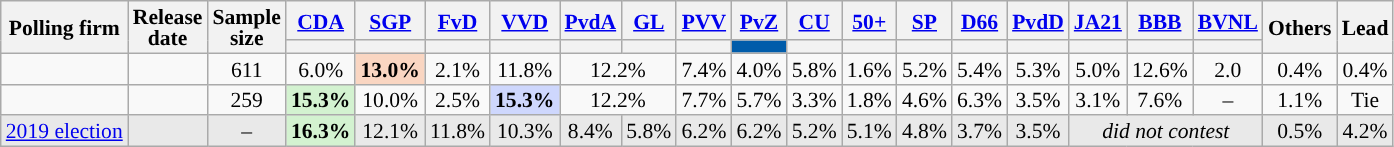<table class="wikitable sortable tpl-blanktable" style="text-align:center;font-size:90%;line-height:14px;">
<tr>
<th rowspan="2">Polling firm</th>
<th rowspan="2">Release<br>date</th>
<th rowspan="2">Sample<br>size</th>
<th class="unsortable" style="width:30px;"><a href='#'>CDA</a></th>
<th class="unsortable" style="width:30px;"><a href='#'>SGP</a></th>
<th class="unsortable" style="width:30px;"><a href='#'>FvD</a></th>
<th class="unsortable" style="width:30px;"><a href='#'>VVD</a></th>
<th class="unsortable" style="width:30px;"><a href='#'>PvdA</a></th>
<th class="unsortable" style="width:30px;"><a href='#'>GL</a></th>
<th class="unsortable" style="width:30px;"><a href='#'>PVV</a></th>
<th class="unsortable" style="width:30px;"><a href='#'>PvZ</a></th>
<th class="unsortable" style="width:30px;"><a href='#'>CU</a></th>
<th class="unsortable" style="width:30px;"><a href='#'>50+</a></th>
<th class="unsortable" style="width:30px;"><a href='#'>SP</a></th>
<th class="unsortable" style="width:30px;"><a href='#'>D66</a></th>
<th class="unsortable" style="width:30px;"><a href='#'>PvdD</a></th>
<th class="unsortable" style="width:30px;"><a href='#'>JA21</a></th>
<th class="unsortable" style="width:30px;"><a href='#'>BBB</a></th>
<th class="unsortable" style="width:30px;"><a href='#'>BVNL</a></th>
<th class="unsortable" style="width:30px;" rowspan="2">Others</th>
<th rowspan="2">Lead</th>
</tr>
<tr>
<th data-sort-type="number" style="background:"></th>
<th data-sort-type="number" style="background:"></th>
<th data-sort-type="number" style="background:"></th>
<th data-sort-type="number" style="background:"></th>
<th data-sort-type="number" style="background:"></th>
<th data-sort-type="number" style="background:"></th>
<th data-sort-type="number" style="background:"></th>
<th data-sort-type="number" style="background:#005caa;"></th>
<th data-sort-type="number" style="background:"></th>
<th data-sort-type="number" style="background:"></th>
<th data-sort-type="number" style="background:"></th>
<th data-sort-type="number" style="background:"></th>
<th data-sort-type="number" style="background:"></th>
<th data-sort-type="number" style="background:"></th>
<th data-sort-type="number" style="background:"></th>
<th data-sort-type="number" style="background:"></th>
</tr>
<tr>
<td></td>
<td></td>
<td>611</td>
<td>6.0%</td>
<td style="background:#fad6c2;"><strong>13.0%</strong></td>
<td>2.1%</td>
<td>11.8%</td>
<td colspan="2">12.2%</td>
<td>7.4%</td>
<td>4.0%</td>
<td>5.8%</td>
<td>1.6%</td>
<td>5.2%</td>
<td>5.4%</td>
<td>5.3%</td>
<td>5.0%</td>
<td>12.6%</td>
<td>2.0</td>
<td>0.4%</td>
<td style="background:">0.4%</td>
</tr>
<tr>
<td></td>
<td></td>
<td>259</td>
<td style="background:#D3F2D0;"><strong>15.3%</strong></td>
<td>10.0%</td>
<td>2.5%</td>
<td style="background:#CED7FD;"><strong>15.3%</strong></td>
<td colspan="2">12.2%</td>
<td>7.7%</td>
<td>5.7%</td>
<td>3.3%</td>
<td>1.8%</td>
<td>4.6%</td>
<td>6.3%</td>
<td>3.5%</td>
<td>3.1%</td>
<td>7.6%</td>
<td>–</td>
<td>1.1%</td>
<td>Tie</td>
</tr>
<tr style="background:#E9E9E9;">
<td><a href='#'>2019 election</a></td>
<td></td>
<td>–</td>
<td style="background:#D3F2D0;"><strong>16.3%</strong></td>
<td>12.1%</td>
<td>11.8%</td>
<td>10.3%</td>
<td>8.4%</td>
<td>5.8%</td>
<td>6.2%</td>
<td>6.2%</td>
<td>5.2%</td>
<td>5.1%</td>
<td>4.8%</td>
<td>3.7%</td>
<td>3.5%</td>
<td colspan=3><em>did not contest</em></td>
<td>0.5%</td>
<td style="background:">4.2%</td>
</tr>
</table>
